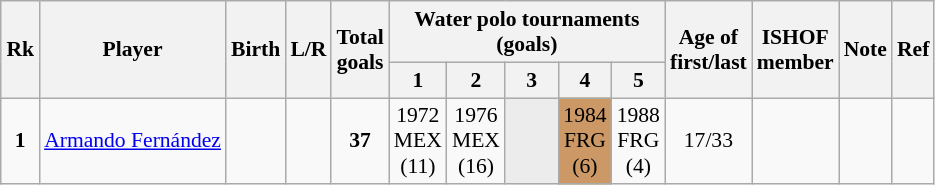<table class="wikitable sortable" style="text-align: center; font-size: 90%; margin-left: 1em;">
<tr>
<th rowspan="2">Rk</th>
<th rowspan="2">Player</th>
<th rowspan="2">Birth</th>
<th rowspan="2">L/R</th>
<th rowspan="2">Total<br>goals</th>
<th colspan="5">Water polo tournaments<br>(goals)</th>
<th rowspan="2">Age of<br>first/last</th>
<th rowspan="2">ISHOF<br>member</th>
<th rowspan="2">Note</th>
<th rowspan="2" class="unsortable">Ref</th>
</tr>
<tr>
<th>1</th>
<th style="width: 2em;" class="unsortable">2</th>
<th style="width: 2em;" class="unsortable">3</th>
<th style="width: 2em;" class="unsortable">4</th>
<th style="width: 2em;" class="unsortable">5</th>
</tr>
<tr>
<td><strong>1</strong></td>
<td style="text-align: left;" data-sort-value="Fernández, Armando"><a href='#'>Armando Fernández</a></td>
<td></td>
<td></td>
<td><strong>37</strong></td>
<td>1972<br>MEX<br>(11)</td>
<td>1976<br>MEX<br>(16)</td>
<td style="background-color: #ececec;"></td>
<td style="background-color: #cc9966;">1984<br>FRG<br>(6)</td>
<td>1988<br>FRG<br>(4)</td>
<td>17/33</td>
<td></td>
<td style="text-align: left;"></td>
<td></td>
</tr>
</table>
